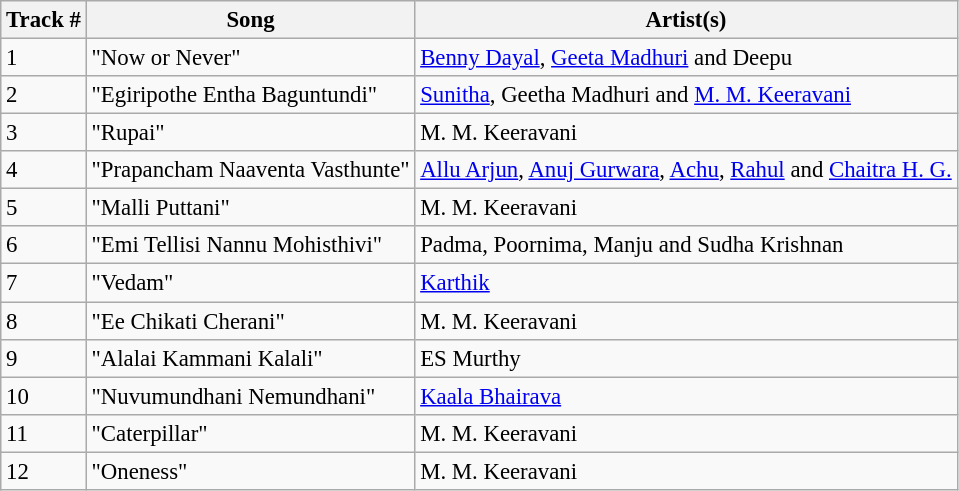<table class="wikitable tracklist" style="font-size:95%;">
<tr>
<th>Track #</th>
<th>Song</th>
<th>Artist(s)</th>
</tr>
<tr>
<td>1</td>
<td>"Now or Never"</td>
<td><a href='#'>Benny Dayal</a>, <a href='#'>Geeta Madhuri</a> and Deepu</td>
</tr>
<tr>
<td>2</td>
<td>"Egiripothe Entha Baguntundi"</td>
<td><a href='#'>Sunitha</a>, Geetha Madhuri and <a href='#'>M. M. Keeravani</a></td>
</tr>
<tr>
<td>3</td>
<td>"Rupai"</td>
<td>M. M. Keeravani</td>
</tr>
<tr>
<td>4</td>
<td>"Prapancham Naaventa Vasthunte"</td>
<td><a href='#'>Allu Arjun</a>, <a href='#'>Anuj Gurwara</a>, <a href='#'>Achu</a>, <a href='#'>Rahul</a> and <a href='#'>Chaitra H. G.</a></td>
</tr>
<tr>
<td>5</td>
<td>"Malli Puttani"</td>
<td>M. M. Keeravani</td>
</tr>
<tr>
<td>6</td>
<td>"Emi Tellisi Nannu Mohisthivi"</td>
<td>Padma, Poornima, Manju and Sudha Krishnan</td>
</tr>
<tr>
<td>7</td>
<td>"Vedam"</td>
<td><a href='#'>Karthik</a></td>
</tr>
<tr>
<td>8</td>
<td>"Ee Chikati Cherani"</td>
<td>M. M. Keeravani</td>
</tr>
<tr>
<td>9</td>
<td>"Alalai Kammani Kalali"</td>
<td>ES Murthy</td>
</tr>
<tr>
<td>10</td>
<td>"Nuvumundhani Nemundhani"</td>
<td><a href='#'>Kaala Bhairava</a></td>
</tr>
<tr>
<td>11</td>
<td>"Caterpillar"</td>
<td>M. M. Keeravani</td>
</tr>
<tr>
<td>12</td>
<td>"Oneness"</td>
<td>M. M. Keeravani</td>
</tr>
</table>
